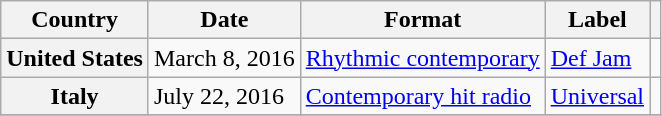<table class="wikitable plainrowheaders">
<tr>
<th scope="col">Country</th>
<th scope="col">Date</th>
<th scope="col">Format</th>
<th scope="col">Label</th>
<th scope="col"></th>
</tr>
<tr>
<th scope="row" rowspan="2">United States</th>
<td rowspan="2">March 8, 2016</td>
<td><a href='#'>Rhythmic contemporary</a></td>
<td rowspan="2"><a href='#'>Def Jam</a></td>
<td rowspan="2"><br></td>
</tr>
<tr>
<td rowspan="2"><a href='#'>Contemporary hit radio</a></td>
</tr>
<tr>
<th scope="row">Italy</th>
<td>July 22, 2016</td>
<td><a href='#'>Universal</a></td>
<td></td>
</tr>
<tr>
</tr>
</table>
